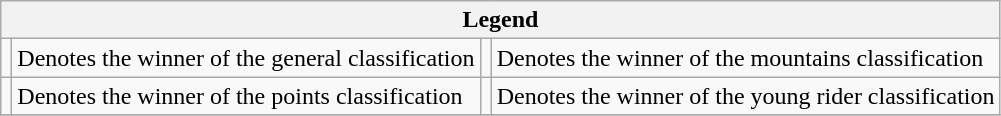<table class="wikitable noresize">
<tr>
<th colspan="4">Legend</th>
</tr>
<tr>
<td></td>
<td>Denotes the winner of the general classification</td>
<td></td>
<td>Denotes the winner of the mountains classification</td>
</tr>
<tr>
<td></td>
<td>Denotes the winner of the points classification</td>
<td></td>
<td>Denotes the winner of the young rider classification</td>
</tr>
<tr>
</tr>
</table>
